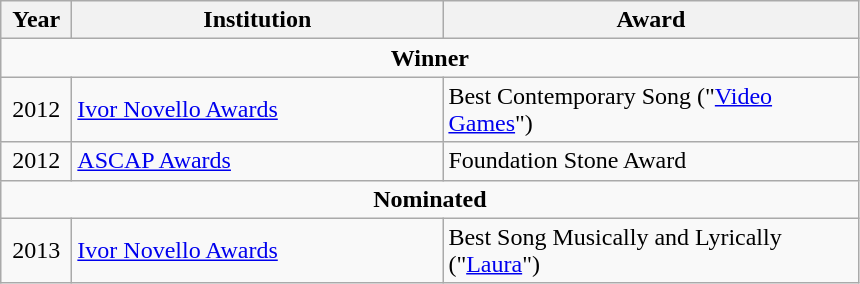<table class=wikitable>
<tr>
<th style="width:40px;">Year</th>
<th style="width:240px;">Institution</th>
<th style="width:270px;">Award</th>
</tr>
<tr>
<td colspan=3 style="text-align:center;"><strong>Winner</strong></td>
</tr>
<tr>
<td style="text-align:center;">2012</td>
<td align="left"><a href='#'>Ivor Novello Awards</a></td>
<td align="left">Best Contemporary Song ("<a href='#'>Video Games</a>")</td>
</tr>
<tr>
<td style="text-align:center;">2012</td>
<td align="left"><a href='#'>ASCAP Awards</a></td>
<td align="left">Foundation Stone Award</td>
</tr>
<tr>
<td colspan="3" style="text-align:center;"><strong>Nominated</strong></td>
</tr>
<tr>
<td style="text-align:center;">2013</td>
<td align="left"><a href='#'>Ivor Novello Awards</a></td>
<td align="left">Best Song Musically and Lyrically ("<a href='#'>Laura</a>")</td>
</tr>
</table>
